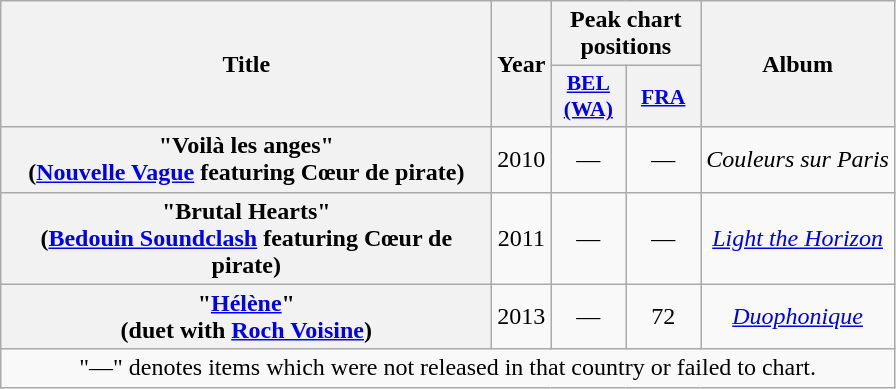<table class="wikitable plainrowheaders" style="text-align:center;">
<tr>
<th scope="col" rowspan="2" style="width:20em;">Title</th>
<th scope="col" rowspan="2">Year</th>
<th scope="col" colspan="2">Peak chart positions</th>
<th scope="col" rowspan="2">Album</th>
</tr>
<tr>
<th style="width:3em;font-size:90%"><a href='#'>BEL<br>(WA)</a><br></th>
<th style="width:3em;font-size:90%"><a href='#'>FRA</a><br></th>
</tr>
<tr>
<th scope="row">"Voilà les anges"<br><span>(<a href='#'>Nouvelle Vague</a> featuring Cœur de pirate)</span></th>
<td>2010</td>
<td>—</td>
<td>—</td>
<td><em>Couleurs sur Paris</em></td>
</tr>
<tr>
<th scope="row">"Brutal Hearts"<br><span>(<a href='#'>Bedouin Soundclash</a> featuring Cœur de pirate)</span></th>
<td>2011</td>
<td>—</td>
<td>—</td>
<td><em><a href='#'>Light the Horizon</a></em></td>
</tr>
<tr>
<th scope="row">"<a href='#'>Hélène</a>"<br><span>(duet with <a href='#'>Roch Voisine</a>)</span></th>
<td>2013</td>
<td>—</td>
<td>72</td>
<td><em><a href='#'>Duophonique</a></em></td>
</tr>
<tr>
<td colspan="5">"—" denotes items which were not released in that country or failed to chart.</td>
</tr>
</table>
